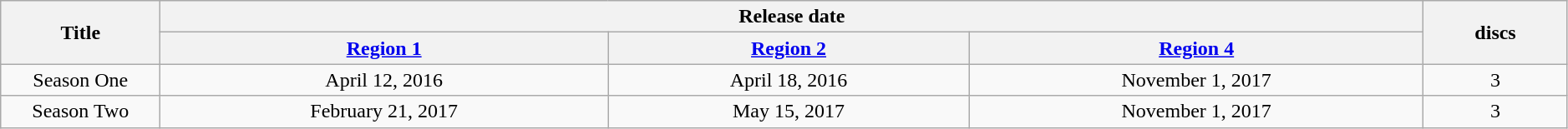<table class="wikitable" style=width:99%;text-align:center>
<tr>
<th width=120 rowspan=2>Title</th>
<th colspan=3>Release date</th>
<th rowspan=2> discs</th>
</tr>
<tr>
<th><a href='#'>Region 1</a></th>
<th><a href='#'>Region 2</a></th>
<th><a href='#'>Region 4</a></th>
</tr>
<tr>
<td>Season One</td>
<td>April 12, 2016</td>
<td>April 18, 2016</td>
<td>November 1, 2017</td>
<td>3</td>
</tr>
<tr>
<td>Season Two</td>
<td>February 21, 2017</td>
<td>May 15, 2017</td>
<td>November 1, 2017</td>
<td>3</td>
</tr>
</table>
